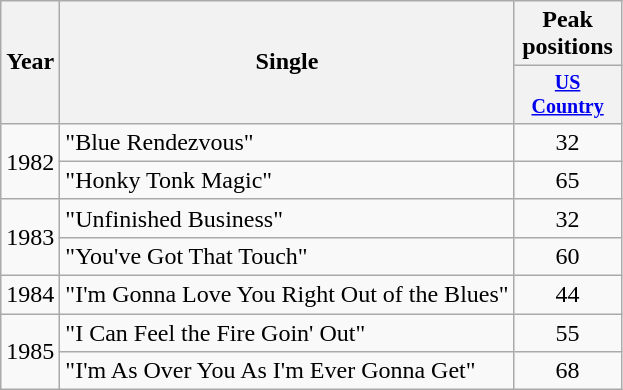<table class="wikitable" style="text-align:center;">
<tr>
<th rowspan="2">Year</th>
<th rowspan="2">Single</th>
<th colspan="1">Peak positions</th>
</tr>
<tr style="font-size:smaller;">
<th width="65"><a href='#'>US Country</a><br></th>
</tr>
<tr>
<td rowspan=2>1982</td>
<td align="left">"Blue Rendezvous"</td>
<td>32</td>
</tr>
<tr>
<td align="left">"Honky Tonk Magic"</td>
<td>65</td>
</tr>
<tr>
<td rowspan="2">1983</td>
<td align="left">"Unfinished Business"</td>
<td>32</td>
</tr>
<tr>
<td align="left">"You've Got That Touch"</td>
<td>60</td>
</tr>
<tr>
<td>1984</td>
<td align="left">"I'm Gonna Love You Right Out of the Blues"</td>
<td>44</td>
</tr>
<tr>
<td rowspan="2">1985</td>
<td align="left">"I Can Feel the Fire Goin' Out"</td>
<td>55</td>
</tr>
<tr>
<td align="left">"I'm As Over You As I'm Ever Gonna Get"</td>
<td>68</td>
</tr>
</table>
